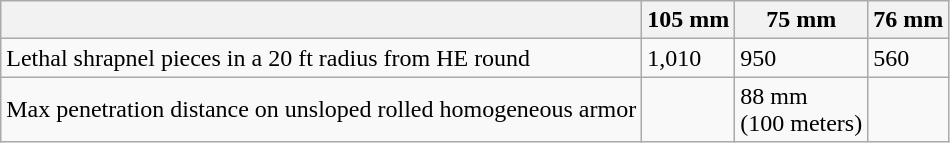<table class="wikitable">
<tr>
<th></th>
<th>105 mm</th>
<th>75 mm</th>
<th>76 mm</th>
</tr>
<tr>
<td>Lethal shrapnel pieces in a 20 ft radius from HE round</td>
<td>1,010</td>
<td>950</td>
<td>560</td>
</tr>
<tr>
<td>Max penetration distance on unsloped rolled homogeneous armor</td>
<td></td>
<td>88 mm <br>(100 meters)</td>
</tr>
</table>
